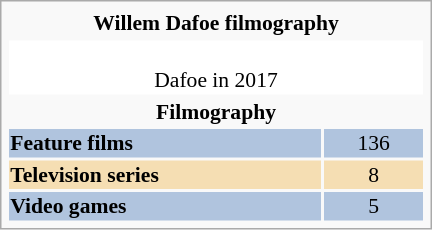<table class="infobox" style="width: 20em; text-align: left; font-size: 90%; vertical-align: middle; background-color: #white;">
<tr>
<th colspan="2" style="text-align:center;">Willem Dafoe filmography</th>
</tr>
<tr style="background:white;">
<td colspan="3" style="text-align:center;"><br>Dafoe in 2017</td>
</tr>
<tr>
<th colspan="2" style="text-align:center;">Filmography</th>
</tr>
<tr>
<th style="background:#B0C4DE;">Feature films</th>
<td colspan="2" style="background:#b0c4de; text-align:center; width:50px;">136</td>
</tr>
<tr>
<th style="background:wheat;">Television series</th>
<td colspan="2" style="background:wheat; text-align:center; width:50px;">8</td>
</tr>
<tr>
<th style="background:#B0C4DE;">Video games</th>
<td colspan="2" style="background:#b0c4de; text-align:center; width:50px;">5</td>
</tr>
</table>
